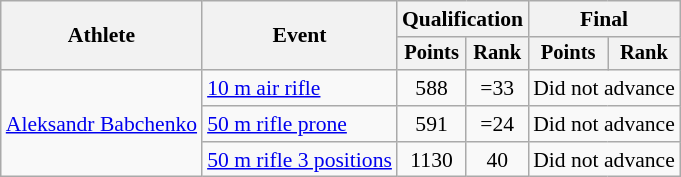<table class="wikitable" style="font-size:90%">
<tr>
<th rowspan="2">Athlete</th>
<th rowspan="2">Event</th>
<th colspan=2>Qualification</th>
<th colspan=2>Final</th>
</tr>
<tr style="font-size:95%">
<th>Points</th>
<th>Rank</th>
<th>Points</th>
<th>Rank</th>
</tr>
<tr align=center>
<td align=left rowspan=3><a href='#'>Aleksandr Babchenko</a></td>
<td align=left><a href='#'>10 m air rifle</a></td>
<td>588</td>
<td>=33</td>
<td colspan=2>Did not advance</td>
</tr>
<tr align=center>
<td align=left><a href='#'>50 m rifle prone</a></td>
<td>591</td>
<td>=24</td>
<td colspan=2>Did not advance</td>
</tr>
<tr align=center>
<td align=left><a href='#'>50 m rifle 3 positions</a></td>
<td>1130</td>
<td>40</td>
<td colspan=2>Did not advance</td>
</tr>
</table>
